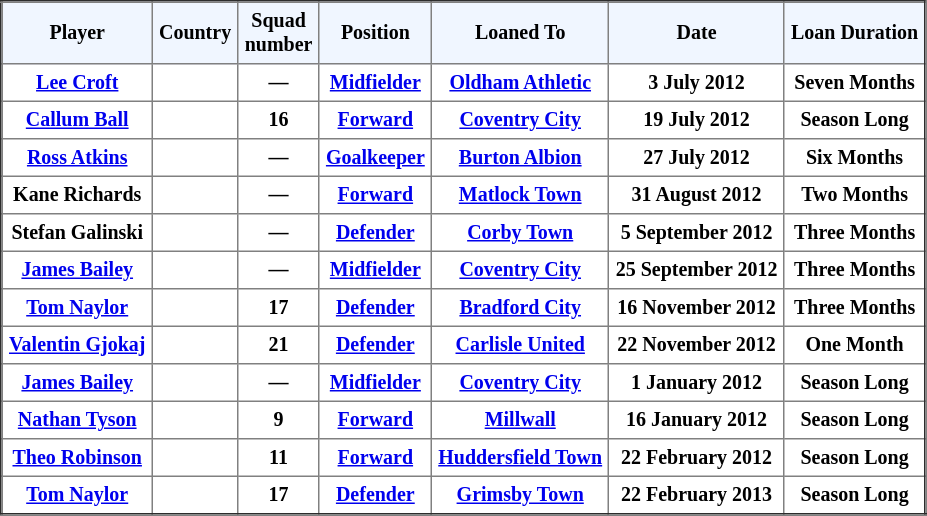<table border="2" cellpadding="4" style="border-collapse:collapse; text-align:center; font-size:smaller;">
<tr style="background:#f0f6ff;">
<th><strong>Player</strong></th>
<th><strong>Country</strong></th>
<th><strong>Squad<br>number</strong></th>
<th><strong>Position</strong></th>
<th><strong>Loaned To</strong></th>
<th><strong>Date</strong></th>
<th><strong>Loan Duration</strong></th>
</tr>
<tr bgcolor="">
<th><a href='#'>Lee Croft</a></th>
<th></th>
<th>—</th>
<th><a href='#'>Midfielder</a></th>
<th><a href='#'>Oldham Athletic</a></th>
<th>3 July 2012</th>
<th>Seven Months</th>
</tr>
<tr bgcolor="">
<th><a href='#'>Callum Ball</a></th>
<th></th>
<th>16</th>
<th><a href='#'>Forward</a></th>
<th><a href='#'>Coventry City</a></th>
<th>19 July 2012</th>
<th>Season Long</th>
</tr>
<tr bgcolor="">
<th><a href='#'>Ross Atkins</a></th>
<th></th>
<th>—</th>
<th><a href='#'>Goalkeeper</a></th>
<th><a href='#'>Burton Albion</a></th>
<th>27 July 2012</th>
<th>Six Months</th>
</tr>
<tr bgcolor="">
<th>Kane Richards</th>
<th></th>
<th>—</th>
<th><a href='#'>Forward</a></th>
<th><a href='#'>Matlock Town</a></th>
<th>31 August 2012</th>
<th>Two Months</th>
</tr>
<tr bgcolor="">
<th>Stefan Galinski</th>
<th></th>
<th>—</th>
<th><a href='#'>Defender</a></th>
<th><a href='#'>Corby Town</a></th>
<th>5 September 2012</th>
<th>Three Months</th>
</tr>
<tr bgcolor="">
<th><a href='#'>James Bailey</a></th>
<th></th>
<th>—</th>
<th><a href='#'>Midfielder</a></th>
<th><a href='#'>Coventry City</a></th>
<th>25 September 2012</th>
<th>Three Months</th>
</tr>
<tr bgcolor="">
<th><a href='#'>Tom Naylor</a></th>
<th></th>
<th>17</th>
<th><a href='#'>Defender</a></th>
<th><a href='#'>Bradford City</a></th>
<th>16 November 2012</th>
<th>Three Months</th>
</tr>
<tr bgcolor="">
<th><a href='#'>Valentin Gjokaj</a></th>
<th></th>
<th>21</th>
<th><a href='#'>Defender</a></th>
<th><a href='#'>Carlisle United</a></th>
<th>22 November 2012</th>
<th>One Month</th>
</tr>
<tr bgcolor="">
<th><a href='#'>James Bailey</a></th>
<th></th>
<th>—</th>
<th><a href='#'>Midfielder</a></th>
<th><a href='#'>Coventry City</a></th>
<th>1 January 2012</th>
<th>Season Long</th>
</tr>
<tr bgcolor="">
<th><a href='#'>Nathan Tyson</a></th>
<th></th>
<th>9</th>
<th><a href='#'>Forward</a></th>
<th><a href='#'>Millwall</a></th>
<th>16 January 2012</th>
<th>Season Long</th>
</tr>
<tr bgcolor="">
<th><a href='#'>Theo Robinson</a></th>
<th></th>
<th>11</th>
<th><a href='#'>Forward</a></th>
<th><a href='#'>Huddersfield Town</a></th>
<th>22 February 2012</th>
<th>Season Long</th>
</tr>
<tr bgcolor="">
<th><a href='#'>Tom Naylor</a></th>
<th></th>
<th>17</th>
<th><a href='#'>Defender</a></th>
<th><a href='#'>Grimsby Town</a></th>
<th>22 February 2013</th>
<th>Season Long</th>
</tr>
</table>
